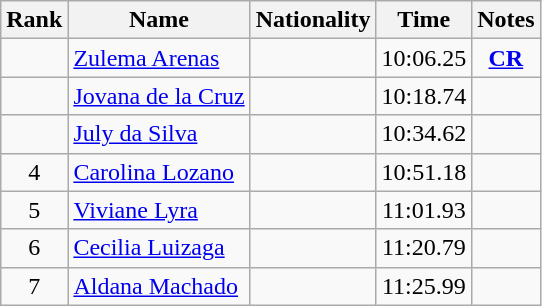<table class="wikitable sortable" style="text-align:center">
<tr>
<th>Rank</th>
<th>Name</th>
<th>Nationality</th>
<th>Time</th>
<th>Notes</th>
</tr>
<tr>
<td align=center></td>
<td align=left><a href='#'>Zulema Arenas</a></td>
<td align=left></td>
<td>10:06.25</td>
<td><strong><a href='#'>CR</a></strong></td>
</tr>
<tr>
<td align=center></td>
<td align=left><a href='#'>Jovana de la Cruz</a></td>
<td align=left></td>
<td>10:18.74</td>
<td></td>
</tr>
<tr>
<td align=center></td>
<td align=left><a href='#'>July da Silva</a></td>
<td align=left></td>
<td>10:34.62</td>
<td></td>
</tr>
<tr>
<td align=center>4</td>
<td align=left><a href='#'>Carolina Lozano</a></td>
<td align=left></td>
<td>10:51.18</td>
<td></td>
</tr>
<tr>
<td align=center>5</td>
<td align=left><a href='#'>Viviane Lyra</a></td>
<td align=left></td>
<td>11:01.93</td>
<td></td>
</tr>
<tr>
<td align=center>6</td>
<td align=left><a href='#'>Cecilia Luizaga</a></td>
<td align=left></td>
<td>11:20.79</td>
<td></td>
</tr>
<tr>
<td align=center>7</td>
<td align=left><a href='#'>Aldana Machado</a></td>
<td align=left></td>
<td>11:25.99</td>
<td></td>
</tr>
</table>
